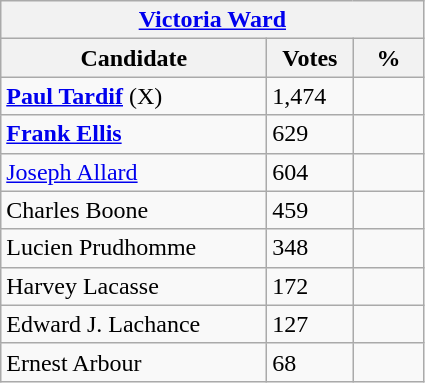<table class="wikitable">
<tr>
<th colspan="3"><a href='#'>Victoria Ward</a></th>
</tr>
<tr>
<th style="width: 170px">Candidate</th>
<th style="width: 50px">Votes</th>
<th style="width: 40px">%</th>
</tr>
<tr>
<td><strong><a href='#'>Paul Tardif</a></strong> (X)</td>
<td>1,474</td>
<td></td>
</tr>
<tr>
<td><strong><a href='#'>Frank Ellis</a></strong></td>
<td>629</td>
</tr>
<tr>
<td><a href='#'>Joseph Allard</a></td>
<td>604</td>
<td></td>
</tr>
<tr>
<td>Charles Boone</td>
<td>459</td>
<td></td>
</tr>
<tr>
<td>Lucien Prudhomme</td>
<td>348</td>
</tr>
<tr>
<td>Harvey Lacasse</td>
<td>172</td>
<td></td>
</tr>
<tr>
<td>Edward J. Lachance</td>
<td>127</td>
<td></td>
</tr>
<tr>
<td>Ernest Arbour</td>
<td>68</td>
<td></td>
</tr>
</table>
